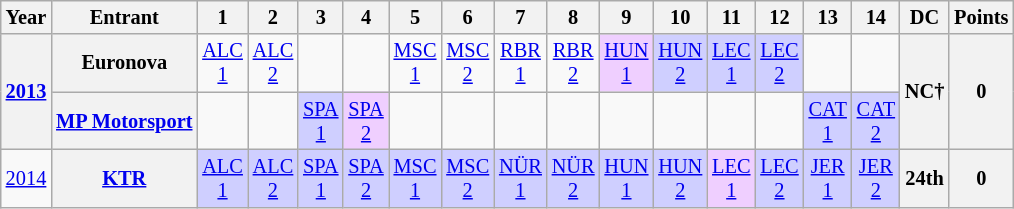<table class="wikitable" style="text-align:center; font-size:85%">
<tr>
<th>Year</th>
<th>Entrant</th>
<th>1</th>
<th>2</th>
<th>3</th>
<th>4</th>
<th>5</th>
<th>6</th>
<th>7</th>
<th>8</th>
<th>9</th>
<th>10</th>
<th>11</th>
<th>12</th>
<th>13</th>
<th>14</th>
<th>DC</th>
<th>Points</th>
</tr>
<tr>
<th rowspan="2"><a href='#'>2013</a></th>
<th nowrap>Euronova</th>
<td style="background:#;"><a href='#'>ALC<br>1</a><br></td>
<td style="background:#;"><a href='#'>ALC<br>2</a><br></td>
<td></td>
<td></td>
<td style="background:#;"><a href='#'>MSC<br>1</a><br></td>
<td style="background:#;"><a href='#'>MSC<br>2</a><br></td>
<td style="background:#;"><a href='#'>RBR<br>1</a><br></td>
<td style="background:#;"><a href='#'>RBR<br>2</a><br></td>
<td style="background:#efcfff;"><a href='#'>HUN<br>1</a><br></td>
<td style="background:#cfcfff;"><a href='#'>HUN<br>2</a><br></td>
<td style="background:#cfcfff;"><a href='#'>LEC<br>1</a><br></td>
<td style="background:#cfcfff;"><a href='#'>LEC<br>2</a><br></td>
<td></td>
<td></td>
<th rowspan="2">NC†</th>
<th rowspan="2">0</th>
</tr>
<tr>
<th no wrap><a href='#'>MP Motorsport</a></th>
<td></td>
<td></td>
<td style="background:#cfcfff;"><a href='#'>SPA<br>1</a><br></td>
<td style="background:#efcfff;"><a href='#'>SPA<br>2</a><br></td>
<td></td>
<td></td>
<td></td>
<td></td>
<td></td>
<td></td>
<td></td>
<td></td>
<td style="background:#cfcfff;"><a href='#'>CAT<br>1</a><br></td>
<td style="background:#cfcfff;"><a href='#'>CAT<br>2</a><br></td>
</tr>
<tr>
<td><a href='#'>2014</a></td>
<th nowrap><a href='#'>KTR</a></th>
<td style="background:#cfcfff;"><a href='#'>ALC<br>1</a><br></td>
<td style="background:#cfcfff;"><a href='#'>ALC<br>2</a><br></td>
<td style="background:#cfcfff;"><a href='#'>SPA<br>1</a><br></td>
<td style="background:#cfcfff;"><a href='#'>SPA<br>2</a><br></td>
<td style="background:#cfcfff;"><a href='#'>MSC<br>1</a><br></td>
<td style="background:#cfcfff;"><a href='#'>MSC<br>2</a><br></td>
<td style="background:#cfcfff;"><a href='#'>NÜR<br>1</a><br></td>
<td style="background:#cfcfff;"><a href='#'>NÜR<br>2</a><br></td>
<td style="background:#cfcfff;"><a href='#'>HUN<br>1</a><br></td>
<td style="background:#cfcfff;"><a href='#'>HUN<br>2</a><br></td>
<td style="background:#efcfff;"><a href='#'>LEC<br>1</a><br></td>
<td style="background:#cfcfff;"><a href='#'>LEC<br>2</a><br></td>
<td style="background:#cfcfff;"><a href='#'>JER<br>1</a><br></td>
<td style="background:#cfcfff;"><a href='#'>JER<br>2</a><br></td>
<th>24th</th>
<th>0</th>
</tr>
</table>
